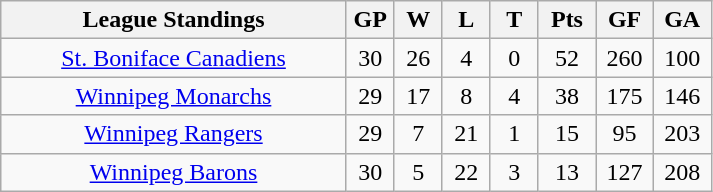<table class="wikitable" style="text-align:center">
<tr>
<th width="45%">League Standings</th>
<th width="6.25%">GP</th>
<th width="6.25%">W</th>
<th width="6.25%">L</th>
<th width="6.25%">T</th>
<th width="7.5%">Pts</th>
<th width="7.5%">GF</th>
<th width="7.5%">GA</th>
</tr>
<tr>
<td><a href='#'>St. Boniface Canadiens</a></td>
<td>30</td>
<td>26</td>
<td>4</td>
<td>0</td>
<td>52</td>
<td>260</td>
<td>100</td>
</tr>
<tr>
<td><a href='#'>Winnipeg Monarchs</a></td>
<td>29</td>
<td>17</td>
<td>8</td>
<td>4</td>
<td>38</td>
<td>175</td>
<td>146</td>
</tr>
<tr>
<td><a href='#'>Winnipeg Rangers</a></td>
<td>29</td>
<td>7</td>
<td>21</td>
<td>1</td>
<td>15</td>
<td>95</td>
<td>203</td>
</tr>
<tr>
<td><a href='#'>Winnipeg Barons</a></td>
<td>30</td>
<td>5</td>
<td>22</td>
<td>3</td>
<td>13</td>
<td>127</td>
<td>208</td>
</tr>
</table>
